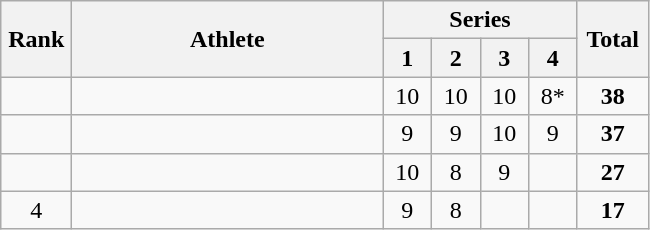<table class="wikitable" style="text-align:center">
<tr>
<th rowspan=2 width=40>Rank</th>
<th rowspan=2 width=200>Athlete</th>
<th colspan=4>Series</th>
<th rowspan=2 width=40>Total</th>
</tr>
<tr>
<th width=25>1</th>
<th width=25>2</th>
<th width=25>3</th>
<th width=25>4</th>
</tr>
<tr>
<td></td>
<td align=left></td>
<td>10</td>
<td>10</td>
<td>10</td>
<td>8*</td>
<td><strong>38</strong></td>
</tr>
<tr>
<td></td>
<td align=left></td>
<td>9</td>
<td>9</td>
<td>10</td>
<td>9</td>
<td><strong>37</strong></td>
</tr>
<tr>
<td></td>
<td align=left></td>
<td>10</td>
<td>8</td>
<td>9</td>
<td></td>
<td><strong>27</strong></td>
</tr>
<tr>
<td>4</td>
<td align=left></td>
<td>9</td>
<td>8</td>
<td></td>
<td></td>
<td><strong>17</strong></td>
</tr>
</table>
